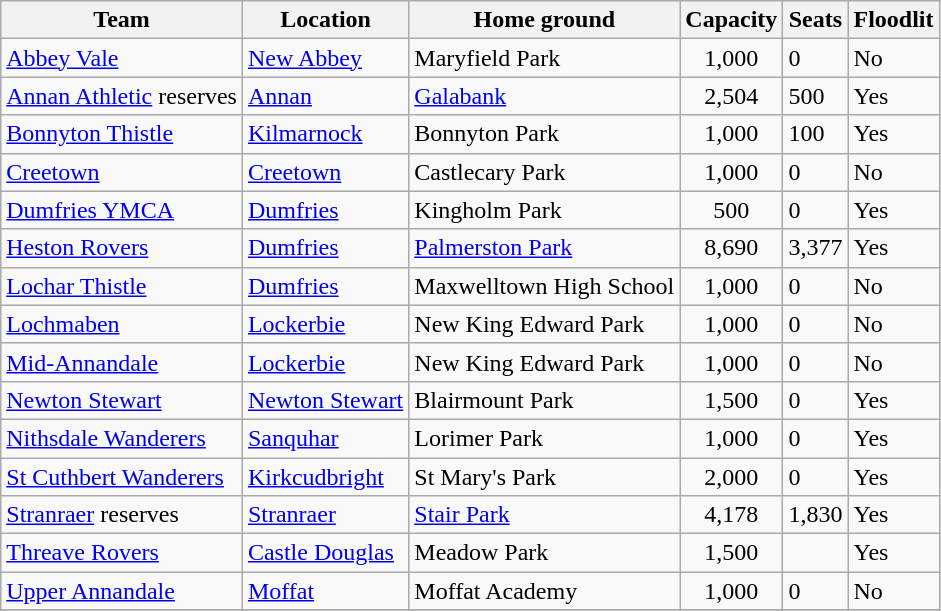<table class="wikitable sortable">
<tr>
<th>Team</th>
<th>Location</th>
<th>Home ground</th>
<th>Capacity</th>
<th>Seats</th>
<th>Floodlit</th>
</tr>
<tr>
<td><a href='#'>Abbey Vale</a></td>
<td><a href='#'>New Abbey</a></td>
<td>Maryfield Park</td>
<td align=center>1,000</td>
<td>0</td>
<td>No</td>
</tr>
<tr>
<td><a href='#'>Annan Athletic</a> reserves</td>
<td><a href='#'>Annan</a></td>
<td><a href='#'>Galabank</a></td>
<td align=center>2,504</td>
<td>500</td>
<td>Yes</td>
</tr>
<tr>
<td><a href='#'>Bonnyton Thistle</a></td>
<td><a href='#'>Kilmarnock</a></td>
<td>Bonnyton Park</td>
<td align=center>1,000</td>
<td>100</td>
<td>Yes</td>
</tr>
<tr>
<td><a href='#'>Creetown</a></td>
<td><a href='#'>Creetown</a></td>
<td>Castlecary Park</td>
<td align=center>1,000</td>
<td>0</td>
<td>No</td>
</tr>
<tr>
<td><a href='#'>Dumfries YMCA</a></td>
<td><a href='#'>Dumfries</a></td>
<td>Kingholm Park</td>
<td align=center>500</td>
<td>0</td>
<td>Yes</td>
</tr>
<tr>
<td><a href='#'>Heston Rovers</a></td>
<td><a href='#'>Dumfries</a></td>
<td><a href='#'>Palmerston Park</a></td>
<td align=center>8,690</td>
<td>3,377</td>
<td>Yes</td>
</tr>
<tr>
<td><a href='#'>Lochar Thistle</a></td>
<td><a href='#'>Dumfries</a></td>
<td>Maxwelltown High School</td>
<td align=center>1,000</td>
<td>0</td>
<td>No</td>
</tr>
<tr>
<td><a href='#'>Lochmaben</a></td>
<td><a href='#'>Lockerbie</a></td>
<td>New King Edward Park</td>
<td align=center>1,000</td>
<td>0</td>
<td>No</td>
</tr>
<tr>
<td><a href='#'>Mid-Annandale</a></td>
<td><a href='#'>Lockerbie</a></td>
<td>New King Edward Park</td>
<td align=center>1,000</td>
<td>0</td>
<td>No</td>
</tr>
<tr>
<td><a href='#'>Newton Stewart</a> </td>
<td><a href='#'>Newton Stewart</a></td>
<td>Blairmount Park</td>
<td align=center>1,500</td>
<td>0</td>
<td>Yes</td>
</tr>
<tr>
<td><a href='#'>Nithsdale Wanderers</a></td>
<td><a href='#'>Sanquhar</a></td>
<td>Lorimer Park</td>
<td align=center>1,000</td>
<td>0</td>
<td>Yes</td>
</tr>
<tr>
<td><a href='#'>St Cuthbert Wanderers</a> </td>
<td><a href='#'>Kirkcudbright</a></td>
<td>St Mary's Park</td>
<td align=center>2,000</td>
<td>0</td>
<td>Yes</td>
</tr>
<tr>
<td><a href='#'>Stranraer</a> reserves</td>
<td><a href='#'>Stranraer</a></td>
<td><a href='#'>Stair Park</a></td>
<td align=center>4,178</td>
<td>1,830</td>
<td>Yes</td>
</tr>
<tr>
<td><a href='#'>Threave Rovers</a> </td>
<td><a href='#'>Castle Douglas</a></td>
<td>Meadow Park</td>
<td align=center>1,500</td>
<td></td>
<td>Yes</td>
</tr>
<tr>
<td><a href='#'>Upper Annandale</a></td>
<td><a href='#'>Moffat</a></td>
<td>Moffat Academy</td>
<td align=center>1,000</td>
<td>0</td>
<td>No</td>
</tr>
<tr>
</tr>
</table>
